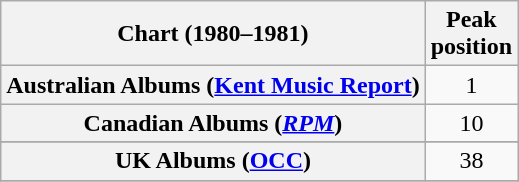<table class="wikitable sortable plainrowheaders">
<tr>
<th scope="col">Chart (1980–1981)</th>
<th scope="col">Peak<br>position</th>
</tr>
<tr>
<th scope="row">Australian Albums (<a href='#'>Kent Music Report</a>)</th>
<td style="text-align:center;">1</td>
</tr>
<tr>
<th scope="row">Canadian Albums (<em><a href='#'>RPM</a></em>)</th>
<td align="center">10</td>
</tr>
<tr>
</tr>
<tr>
<th scope="row">UK Albums (<a href='#'>OCC</a>)</th>
<td align="center">38</td>
</tr>
<tr>
</tr>
</table>
